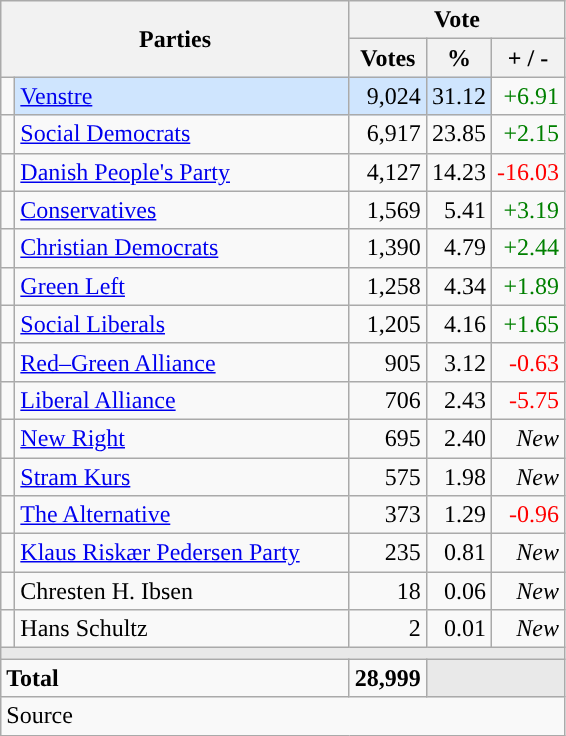<table class="wikitable" style="text-align:right;">
<tr>
<th style="text-align:centre;" rowspan="2" colspan="2" width="225">Parties</th>
<th colspan="3">Vote</th>
</tr>
<tr>
<th width="15">Votes</th>
<th width="15">%</th>
<th width="15">+ / -</th>
</tr>
<tr>
<td width="2" style="color:inherit;background:"></td>
<td bgcolor=#cfe5fe  align="left"><a href='#'>Venstre</a></td>
<td bgcolor=#cfe5fe>9,024</td>
<td bgcolor=#cfe5fe>31.12</td>
<td style=color:green;>+6.91</td>
</tr>
<tr>
<td width="2" style="color:inherit;background:"></td>
<td align="left"><a href='#'>Social Democrats</a></td>
<td>6,917</td>
<td>23.85</td>
<td style=color:green;>+2.15</td>
</tr>
<tr>
<td width="2" style="color:inherit;background:"></td>
<td align="left"><a href='#'>Danish People's Party</a></td>
<td>4,127</td>
<td>14.23</td>
<td style=color:red;>-16.03</td>
</tr>
<tr>
<td width="2" style="color:inherit;background:"></td>
<td align="left"><a href='#'>Conservatives</a></td>
<td>1,569</td>
<td>5.41</td>
<td style=color:green;>+3.19</td>
</tr>
<tr>
<td width="2" style="color:inherit;background:"></td>
<td align="left"><a href='#'>Christian Democrats</a></td>
<td>1,390</td>
<td>4.79</td>
<td style=color:green;>+2.44</td>
</tr>
<tr>
<td width="2" style="color:inherit;background:"></td>
<td align="left"><a href='#'>Green Left</a></td>
<td>1,258</td>
<td>4.34</td>
<td style=color:green;>+1.89</td>
</tr>
<tr>
<td width="2" style="color:inherit;background:"></td>
<td align="left"><a href='#'>Social Liberals</a></td>
<td>1,205</td>
<td>4.16</td>
<td style=color:green;>+1.65</td>
</tr>
<tr>
<td width="2" style="color:inherit;background:"></td>
<td align="left"><a href='#'>Red–Green Alliance</a></td>
<td>905</td>
<td>3.12</td>
<td style=color:red;>-0.63</td>
</tr>
<tr>
<td width="2" style="color:inherit;background:"></td>
<td align="left"><a href='#'>Liberal Alliance</a></td>
<td>706</td>
<td>2.43</td>
<td style=color:red;>-5.75</td>
</tr>
<tr>
<td width="2" style="color:inherit;background:"></td>
<td align="left"><a href='#'>New Right</a></td>
<td>695</td>
<td>2.40</td>
<td><em>New</em></td>
</tr>
<tr>
<td width="2" style="color:inherit;background:"></td>
<td align="left"><a href='#'>Stram Kurs</a></td>
<td>575</td>
<td>1.98</td>
<td><em>New</em></td>
</tr>
<tr>
<td width="2" style="color:inherit;background:"></td>
<td align="left"><a href='#'>The Alternative</a></td>
<td>373</td>
<td>1.29</td>
<td style=color:red;>-0.96</td>
</tr>
<tr>
<td width="2" style="color:inherit;background:"></td>
<td align="left"><a href='#'>Klaus Riskær Pedersen Party</a></td>
<td>235</td>
<td>0.81</td>
<td><em>New</em></td>
</tr>
<tr>
<td width="2" style="color:inherit;background:"></td>
<td align="left">Chresten H. Ibsen</td>
<td>18</td>
<td>0.06</td>
<td><em>New</em></td>
</tr>
<tr>
<td width="2" style="color:inherit;background:"></td>
<td align="left">Hans Schultz</td>
<td>2</td>
<td>0.01</td>
<td><em>New</em></td>
</tr>
<tr>
<td colspan="7" bgcolor="#E9E9E9"></td>
</tr>
<tr>
<td align="left" colspan="2"><strong>Total</strong></td>
<td><strong>28,999</strong></td>
<td bgcolor="#E9E9E9" colspan="2"></td>
</tr>
<tr>
<td align="left" colspan="6">Source</td>
</tr>
</table>
